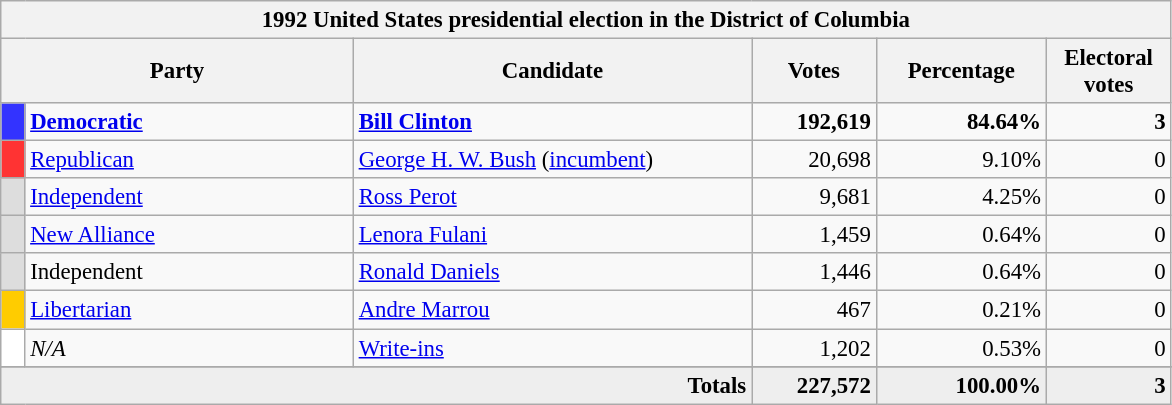<table class="wikitable" style="font-size: 95%;">
<tr>
<th colspan="6">1992 United States presidential election in the District of Columbia</th>
</tr>
<tr>
<th colspan="2" style="width: 15em">Party</th>
<th style="width: 17em">Candidate</th>
<th style="width: 5em">Votes</th>
<th style="width: 7em">Percentage</th>
<th style="width: 5em">Electoral votes</th>
</tr>
<tr>
<th style="background-color:#3333FF; width: 3px"></th>
<td style="width: 130px"><strong><a href='#'>Democratic</a></strong></td>
<td><strong><a href='#'>Bill Clinton</a></strong></td>
<td align="right"><strong>192,619</strong></td>
<td align="right"><strong>84.64%</strong></td>
<td align="right"><strong>3</strong></td>
</tr>
<tr>
<th style="background-color:#FF3333; width: 3px"></th>
<td style="width: 130px"><a href='#'>Republican</a></td>
<td><a href='#'>George H. W. Bush</a> (<a href='#'>incumbent</a>)</td>
<td align="right">20,698</td>
<td align="right">9.10%</td>
<td align="right">0</td>
</tr>
<tr>
<th style="background-color:#DDDDDD; width: 3px"></th>
<td style="width: 130px"><a href='#'>Independent</a></td>
<td><a href='#'>Ross Perot</a></td>
<td align="right">9,681</td>
<td align="right">4.25%</td>
<td align="right">0</td>
</tr>
<tr>
<th style="background-color:#DDDDDD; width: 3px"></th>
<td style="width: 130px"><a href='#'>New Alliance</a></td>
<td><a href='#'>Lenora Fulani</a></td>
<td align="right">1,459</td>
<td align="right">0.64%</td>
<td align="right">0</td>
</tr>
<tr>
<th style="background-color:#DDDDDD; width: 3px"></th>
<td style="width: 130px">Independent</td>
<td><a href='#'>Ronald Daniels</a></td>
<td align="right">1,446</td>
<td align="right">0.64%</td>
<td align="right">0</td>
</tr>
<tr>
<th style="background-color:#FFCC00; width: 3px"></th>
<td style="width: 130px"><a href='#'>Libertarian</a></td>
<td><a href='#'>Andre Marrou</a></td>
<td align="right">467</td>
<td align="right">0.21%</td>
<td align="right">0</td>
</tr>
<tr>
<th style="background-color:#FFFFFF; width: 3px"></th>
<td style="width: 130px"><em>N/A</em></td>
<td><a href='#'>Write-ins</a></td>
<td align="right">1,202</td>
<td align="right">0.53%</td>
<td align="right">0</td>
</tr>
<tr>
</tr>
<tr bgcolor="#EEEEEE">
<td colspan="3" align="right"><strong>Totals</strong></td>
<td align="right"><strong>227,572</strong></td>
<td align="right"><strong>100.00%</strong></td>
<td align="right"><strong>3</strong></td>
</tr>
</table>
